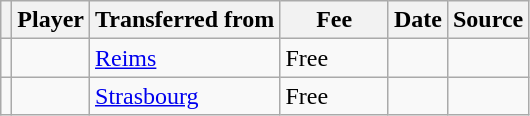<table class="wikitable plainrowheaders sortable">
<tr>
<th></th>
<th scope="col">Player</th>
<th>Transferred from</th>
<th style="width: 65px;">Fee</th>
<th scope="col">Date</th>
<th scope="col">Source</th>
</tr>
<tr>
<td align=center></td>
<td></td>
<td> <a href='#'>Reims</a></td>
<td>Free</td>
<td></td>
<td></td>
</tr>
<tr>
<td align=center></td>
<td></td>
<td> <a href='#'>Strasbourg</a></td>
<td>Free</td>
<td></td>
<td></td>
</tr>
</table>
